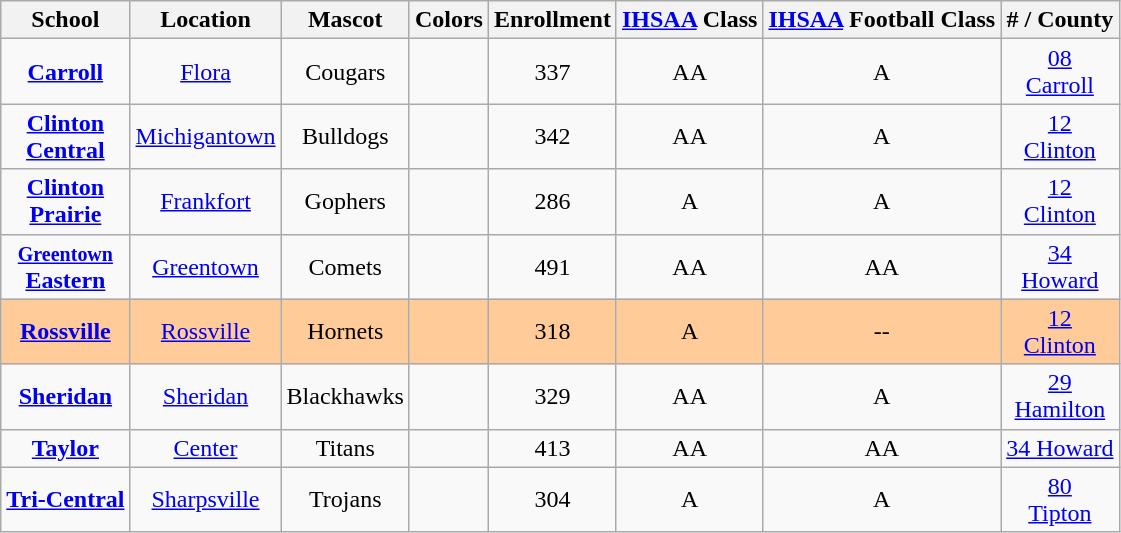<table class="wikitable" style="text-align:center;">
<tr>
<th>School</th>
<th>Location</th>
<th>Mascot</th>
<th>Colors</th>
<th>Enrollment</th>
<th><a href='#'>IHSAA</a> Class</th>
<th><a href='#'>IHSAA</a> Football Class</th>
<th># / County</th>
</tr>
<tr>
<td><strong><a href='#'>Carroll</a></strong></td>
<td><a href='#'>Flora</a></td>
<td>Cougars</td>
<td> </td>
<td>337</td>
<td>AA</td>
<td>A</td>
<td><a href='#'>08<br>Carroll</a></td>
</tr>
<tr>
<td><strong><a href='#'>Clinton <br> Central</a></strong></td>
<td><a href='#'>Michigantown</a></td>
<td>Bulldogs</td>
<td> </td>
<td>342</td>
<td>AA</td>
<td>A</td>
<td><a href='#'>12<br>Clinton</a></td>
</tr>
<tr>
<td><strong><a href='#'>Clinton <br> Prairie</a></strong></td>
<td><a href='#'>Frankfort</a></td>
<td>Gophers</td>
<td> </td>
<td>286</td>
<td>A</td>
<td>A</td>
<td><a href='#'>12<br>Clinton</a></td>
</tr>
<tr>
<td><small><strong><a href='#'>Greentown</a></strong></small><br><strong><a href='#'>Eastern</a></strong></td>
<td><a href='#'>Greentown</a></td>
<td>Comets</td>
<td> </td>
<td>491</td>
<td>AA</td>
<td>AA</td>
<td><a href='#'>34</a><br><a href='#'>Howard</a></td>
</tr>
<tr bgcolor="#FFCC99">
<td><strong><a href='#'>Rossville</a></strong></td>
<td><a href='#'>Rossville</a></td>
<td>Hornets</td>
<td> </td>
<td>318</td>
<td>A</td>
<td>--</td>
<td><a href='#'>12 <br>Clinton</a></td>
</tr>
<tr>
<td><strong><a href='#'>Sheridan</a></strong></td>
<td><a href='#'>Sheridan</a></td>
<td>Blackhawks</td>
<td> </td>
<td>329</td>
<td>AA</td>
<td>A</td>
<td><a href='#'>29</a><br><a href='#'>Hamilton</a></td>
</tr>
<tr>
<td><strong><a href='#'>Taylor</a></strong></td>
<td><a href='#'>Center</a></td>
<td>Titans</td>
<td> </td>
<td>413</td>
<td>AA</td>
<td>AA</td>
<td><a href='#'>34 Howard</a></td>
</tr>
<tr>
<td><strong><a href='#'>Tri-Central</a></strong></td>
<td><a href='#'>Sharpsville</a></td>
<td>Trojans</td>
<td> </td>
<td>304</td>
<td>A</td>
<td>A</td>
<td><a href='#'>80<br>Tipton</a></td>
</tr>
</table>
